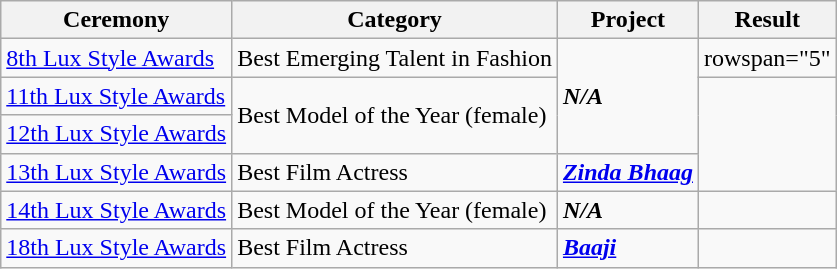<table class="wikitable style">
<tr>
<th>Ceremony</th>
<th>Category</th>
<th>Project</th>
<th>Result</th>
</tr>
<tr>
<td><a href='#'>8th Lux Style Awards</a></td>
<td>Best Emerging Talent in Fashion</td>
<td rowspan="3"><strong><em>N/A</em></strong></td>
<td>rowspan="5" </td>
</tr>
<tr>
<td><a href='#'>11th Lux Style Awards</a></td>
<td rowspan="2">Best Model of the Year (female)</td>
</tr>
<tr>
<td><a href='#'>12th Lux Style Awards</a></td>
</tr>
<tr>
<td rowspan="2"><a href='#'>13th Lux Style Awards</a></td>
<td>Best Film Actress</td>
<td><strong><em><a href='#'>Zinda Bhaag</a></em></strong></td>
</tr>
<tr>
<td rowspan="2">Best Model of the Year (female)</td>
<td rowspan="2"><strong><em>N/A</em></strong></td>
</tr>
<tr>
<td><a href='#'>14th Lux Style Awards</a></td>
<td></td>
</tr>
<tr>
<td><a href='#'>18th Lux Style Awards</a></td>
<td>Best Film Actress</td>
<td><strong><em><a href='#'>Baaji</a></em></strong></td>
<td></td>
</tr>
</table>
